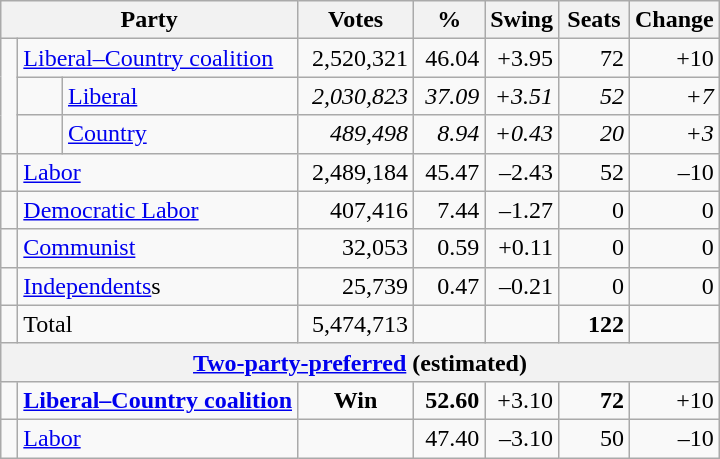<table class="wikitable">
<tr>
<th colspan=3 style="width:180px">Party</th>
<th style="width:70px">Votes</th>
<th style="width:40px">%</th>
<th style="width:40px">Swing</th>
<th style="width:40px">Seats</th>
<th style="width:40px">Change</th>
</tr>
<tr>
<td rowspan=3> </td>
<td colspan=2><a href='#'>Liberal–Country coalition</a></td>
<td align=right>2,520,321</td>
<td align=right>46.04</td>
<td align=right>+3.95</td>
<td align=right>72</td>
<td align=right>+10</td>
</tr>
<tr>
<td> </td>
<td><a href='#'>Liberal</a></td>
<td align=right><em>2,030,823</em></td>
<td align=right><em>37.09</em></td>
<td align=right><em>+3.51</em></td>
<td align=right><em>52</em></td>
<td align=right><em>+7</em></td>
</tr>
<tr>
<td> </td>
<td><a href='#'>Country</a></td>
<td align=right><em>489,498</em></td>
<td align=right><em>8.94</em></td>
<td align=right><em>+0.43</em></td>
<td align=right><em>20</em></td>
<td align=right><em>+3</em></td>
</tr>
<tr>
<td> </td>
<td colspan=2><a href='#'>Labor</a></td>
<td align=right>2,489,184</td>
<td align=right>45.47</td>
<td align=right>–2.43</td>
<td align=right>52</td>
<td align=right>–10</td>
</tr>
<tr>
<td> </td>
<td colspan=2><a href='#'>Democratic Labor</a></td>
<td align=right>407,416</td>
<td align=right>7.44</td>
<td align=right>–1.27</td>
<td align=right>0</td>
<td align=right>0</td>
</tr>
<tr>
<td> </td>
<td colspan=2><a href='#'>Communist</a></td>
<td align=right>32,053</td>
<td align=right>0.59</td>
<td align=right>+0.11</td>
<td align=right>0</td>
<td align=right>0</td>
</tr>
<tr>
<td> </td>
<td colspan=2><a href='#'>Independents</a>s</td>
<td align=right>25,739</td>
<td align=right>0.47</td>
<td align=right>–0.21</td>
<td align=right>0</td>
<td align=right>0</td>
</tr>
<tr>
<td> </td>
<td colspan=2>Total</td>
<td align=right>5,474,713</td>
<td align=right> </td>
<td align=right> </td>
<td align=right><strong>122</strong></td>
<td align=right></td>
</tr>
<tr>
<th colspan=8 align=center><a href='#'>Two-party-preferred</a> (estimated)</th>
</tr>
<tr>
<td> </td>
<td colspan=2><strong><a href='#'>Liberal–Country coalition</a></strong></td>
<td align=center><strong>Win</strong></td>
<td align=right><strong>52.60</strong></td>
<td align=right>+3.10</td>
<td align=right><strong>72</strong></td>
<td align=right>+10</td>
</tr>
<tr>
<td> </td>
<td colspan=2><a href='#'>Labor</a></td>
<td align=center></td>
<td align=right>47.40</td>
<td align=right>–3.10</td>
<td align=right>50</td>
<td align=right>–10</td>
</tr>
</table>
